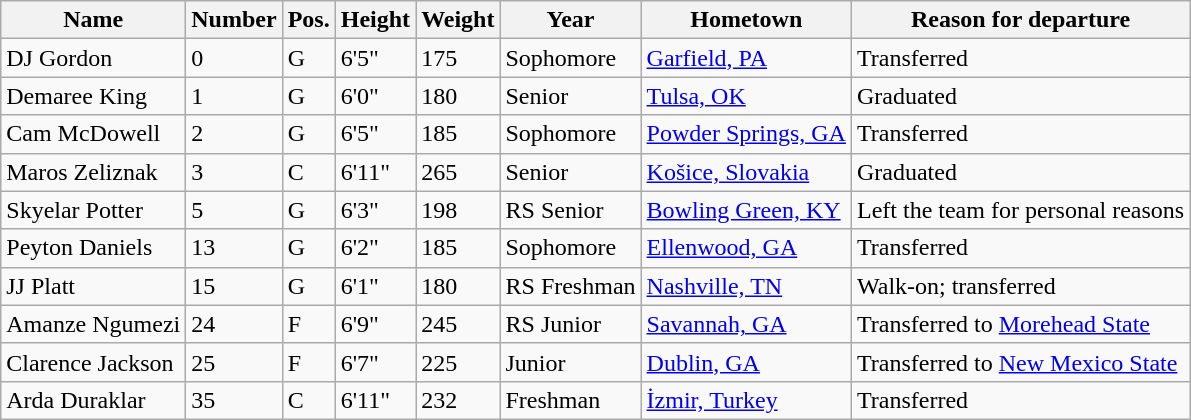<table class="wikitable sortable" border="1">
<tr>
<th>Name</th>
<th>Number</th>
<th>Pos.</th>
<th>Height</th>
<th>Weight</th>
<th>Year</th>
<th>Hometown</th>
<th class="unsortable">Reason for departure</th>
</tr>
<tr>
<td>DJ Gordon</td>
<td>0</td>
<td>G</td>
<td>6'5"</td>
<td>175</td>
<td>Sophomore</td>
<td><a href='#'>Garfield, PA</a></td>
<td>Transferred</td>
</tr>
<tr>
<td>Demaree King</td>
<td>1</td>
<td>G</td>
<td>6'0"</td>
<td>180</td>
<td>Senior</td>
<td><a href='#'>Tulsa, OK</a></td>
<td>Graduated</td>
</tr>
<tr>
<td>Cam McDowell</td>
<td>2</td>
<td>G</td>
<td>6'5"</td>
<td>185</td>
<td>Sophomore</td>
<td><a href='#'>Powder Springs, GA</a></td>
<td>Transferred</td>
</tr>
<tr>
<td>Maros Zeliznak</td>
<td>3</td>
<td>C</td>
<td>6'11"</td>
<td>265</td>
<td>Senior</td>
<td><a href='#'>Košice, Slovakia</a></td>
<td>Graduated</td>
</tr>
<tr>
<td>Skyelar Potter</td>
<td>5</td>
<td>G</td>
<td>6'3"</td>
<td>198</td>
<td>RS Senior</td>
<td><a href='#'>Bowling Green, KY</a></td>
<td>Left the team for personal reasons</td>
</tr>
<tr>
<td>Peyton Daniels</td>
<td>13</td>
<td>G</td>
<td>6'2"</td>
<td>185</td>
<td>Sophomore</td>
<td><a href='#'>Ellenwood, GA</a></td>
<td>Transferred</td>
</tr>
<tr>
<td>JJ Platt</td>
<td>15</td>
<td>G</td>
<td>6'1"</td>
<td>180</td>
<td>RS Freshman</td>
<td><a href='#'>Nashville, TN</a></td>
<td>Walk-on; transferred</td>
</tr>
<tr>
<td>Amanze Ngumezi</td>
<td>24</td>
<td>F</td>
<td>6'9"</td>
<td>245</td>
<td>RS Junior</td>
<td><a href='#'>Savannah, GA</a></td>
<td>Transferred to <a href='#'>Morehead State</a></td>
</tr>
<tr>
<td>Clarence Jackson</td>
<td>25</td>
<td>F</td>
<td>6'7"</td>
<td>225</td>
<td>Junior</td>
<td><a href='#'>Dublin, GA</a></td>
<td>Transferred to <a href='#'>New Mexico State</a></td>
</tr>
<tr>
<td>Arda Duraklar</td>
<td>35</td>
<td>C</td>
<td>6'11"</td>
<td>232</td>
<td>Freshman</td>
<td><a href='#'>İzmir, Turkey</a></td>
<td>Transferred</td>
</tr>
</table>
